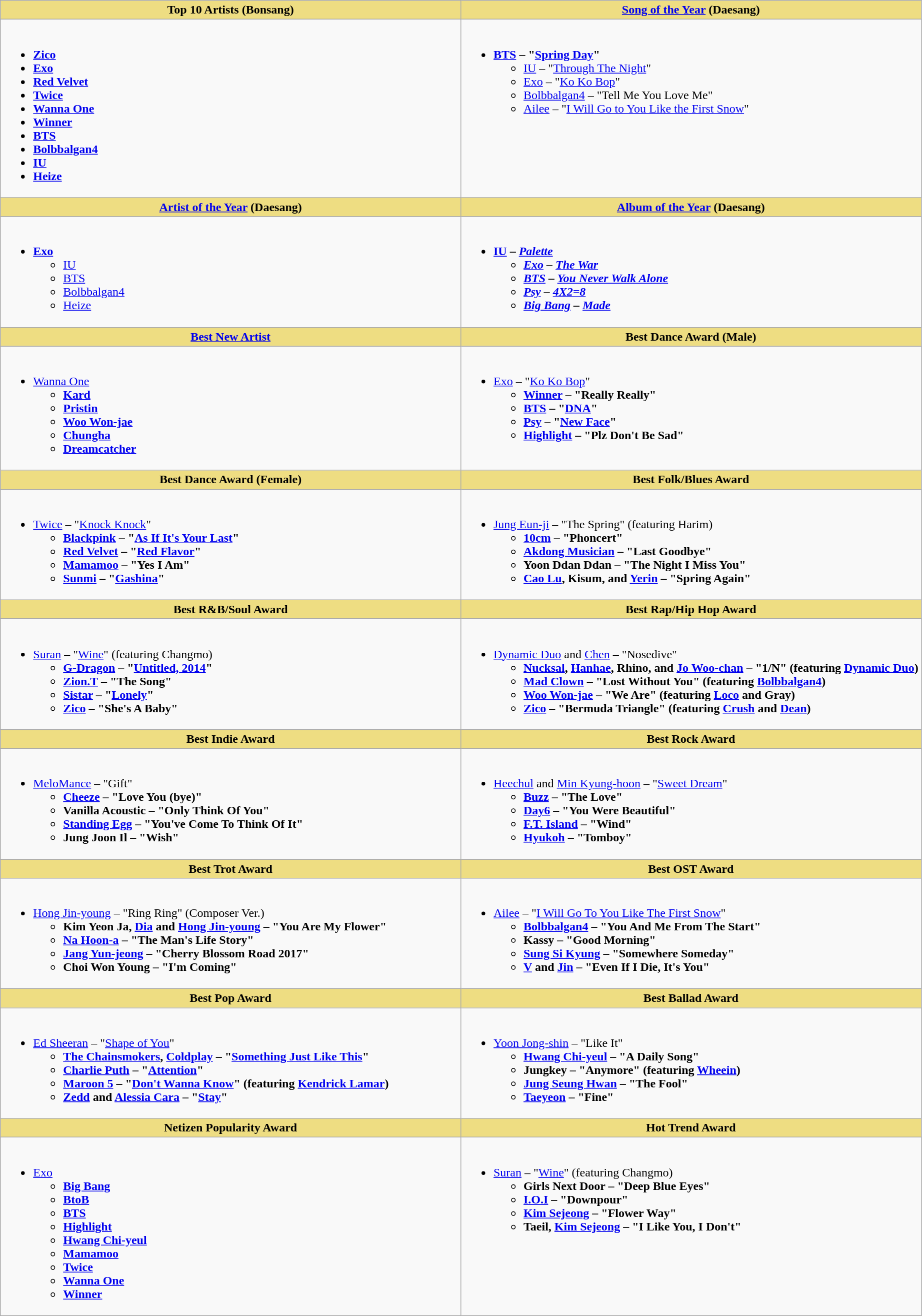<table class="wikitable">
<tr>
<th style="background:#EEDD82; width=;">Top 10 Artists (Bonsang)</th>
<th style="background:#EEDD82; width=;"><a href='#'>Song of the Year</a> (Daesang)</th>
</tr>
<tr>
<td valign="top"><br><ul><li><strong><a href='#'>Zico</a></strong></li><li><strong><a href='#'>Exo</a></strong></li><li><strong><a href='#'>Red Velvet</a></strong></li><li><strong><a href='#'>Twice</a></strong></li><li><strong><a href='#'>Wanna One</a></strong></li><li><strong><a href='#'>Winner</a></strong></li><li><strong><a href='#'>BTS</a></strong></li><li><strong><a href='#'>Bolbbalgan4</a></strong></li><li><strong><a href='#'>IU</a></strong></li><li><strong><a href='#'>Heize</a></strong></li></ul></td>
<td valign="top"><br><ul><li><strong><a href='#'>BTS</a> – "<a href='#'>Spring Day</a>"</strong><ul><li><a href='#'>IU</a> – "<a href='#'>Through The Night</a>"</li><li><a href='#'>Exo</a> – "<a href='#'>Ko Ko Bop</a>"</li><li><a href='#'>Bolbbalgan4</a> – "Tell Me You Love Me"</li><li><a href='#'>Ailee</a> – "<a href='#'>I Will Go to You Like the First Snow</a>"</li></ul></li></ul></td>
</tr>
<tr>
<th style="background:#EEDD82; width=;"><a href='#'>Artist of the Year</a> (Daesang)</th>
<th style="background:#EEDD82; width=;"><a href='#'>Album of the Year</a>  (Daesang)</th>
</tr>
<tr>
<td valign="top"><br><ul><li><strong><a href='#'>Exo</a></strong><ul><li><a href='#'>IU</a></li><li><a href='#'>BTS</a></li><li><a href='#'>Bolbbalgan4</a></li><li><a href='#'>Heize</a></li></ul></li></ul></td>
<td valign="top"><br><ul><li><strong><a href='#'>IU</a> – <em><a href='#'>Palette</a><strong><em><ul><li><a href='#'>Exo</a> – </em><a href='#'>The War</a><em></li><li><a href='#'>BTS</a> – </em><a href='#'>You Never Walk Alone</a><em></li><li><a href='#'>Psy</a> – </em><a href='#'>4X2=8</a><em></li><li><a href='#'>Big Bang</a> – </em><a href='#'>Made</a><em></li></ul></li></ul></td>
</tr>
<tr>
<th style="background:#EEDD82; width=;"><a href='#'>Best New Artist</a></th>
<th style="background:#EEDD82; width=;">Best Dance Award (Male)</th>
</tr>
<tr>
<td valign="top"><br><ul><li></strong><a href='#'>Wanna One</a><strong><ul><li><a href='#'>Kard</a></li><li><a href='#'>Pristin</a></li><li><a href='#'>Woo Won-jae</a></li><li><a href='#'>Chungha</a></li><li><a href='#'>Dreamcatcher</a></li></ul></li></ul></td>
<td valign="top"><br><ul><li></strong><a href='#'>Exo</a> – "<a href='#'>Ko Ko Bop</a>"<strong><ul><li><a href='#'>Winner</a> – "Really Really"</li><li><a href='#'>BTS</a> – "<a href='#'>DNA</a>"</li><li><a href='#'>Psy</a> – "<a href='#'>New Face</a>"</li><li><a href='#'>Highlight</a> – "Plz Don't Be Sad"</li></ul></li></ul></td>
</tr>
<tr>
<th style="background:#EEDD82; width=;">Best Dance Award (Female)</th>
<th style="background:#EEDD82; width=;">Best Folk/Blues Award</th>
</tr>
<tr>
<td valign="top"><br><ul><li></strong><a href='#'>Twice</a> – "<a href='#'>Knock Knock</a>"<strong><ul><li><a href='#'>Blackpink</a> – "<a href='#'>As If It's Your Last</a>"</li><li><a href='#'>Red Velvet</a> – "<a href='#'>Red Flavor</a>"</li><li><a href='#'>Mamamoo</a> – "Yes I Am"</li><li><a href='#'>Sunmi</a> – "<a href='#'>Gashina</a>"</li></ul></li></ul></td>
<td valign="top"><br><ul><li></strong><a href='#'>Jung Eun-ji</a> – "The Spring" (featuring Harim)<strong><ul><li><a href='#'>10cm</a> – "Phoncert"</li><li><a href='#'>Akdong Musician</a> – "Last Goodbye"</li><li>Yoon Ddan Ddan – "The Night I Miss You"</li><li><a href='#'>Cao Lu</a>, Kisum, and <a href='#'>Yerin</a> – "Spring Again"</li></ul></li></ul></td>
</tr>
<tr>
<th style="background:#EEDD82; width:50%">Best R&B/Soul Award</th>
<th style="background:#EEDD82; width:50%">Best Rap/Hip Hop Award</th>
</tr>
<tr>
<td valign="top"><br><ul><li></strong><a href='#'>Suran</a> – "<a href='#'>Wine</a>" (featuring Changmo)<strong><ul><li><a href='#'>G-Dragon</a> – "<a href='#'>Untitled, 2014</a>"</li><li><a href='#'>Zion.T</a> – "The Song"</li><li><a href='#'>Sistar</a> – "<a href='#'>Lonely</a>"</li><li><a href='#'>Zico</a> – "She's A Baby"</li></ul></li></ul></td>
<td valign="top"><br><ul><li></strong><a href='#'>Dynamic Duo</a> and <a href='#'>Chen</a> – "Nosedive"<strong><ul><li><a href='#'>Nucksal</a>, <a href='#'>Hanhae</a>, Rhino, and <a href='#'>Jo Woo-chan</a> – "1/N" (featuring <a href='#'>Dynamic Duo</a>)</li><li><a href='#'>Mad Clown</a> – "Lost Without You" (featuring <a href='#'>Bolbbalgan4</a>)</li><li><a href='#'>Woo Won-jae</a> – "We Are" (featuring <a href='#'>Loco</a> and Gray)</li><li><a href='#'>Zico</a> – "Bermuda Triangle" (featuring <a href='#'>Crush</a> and <a href='#'>Dean</a>)</li></ul></li></ul></td>
</tr>
<tr>
<th style="background:#EEDD82; width=;">Best Indie Award</th>
<th style="background:#EEDD82; width=;">Best Rock Award</th>
</tr>
<tr>
<td valign="top"><br><ul><li></strong><a href='#'>MeloMance</a> – "Gift"<strong><ul><li><a href='#'>Cheeze</a> – "Love You (bye)"</li><li>Vanilla Acoustic – "Only Think Of You"</li><li><a href='#'>Standing Egg</a> – "You've Come To Think Of It"</li><li>Jung Joon Il – "Wish"</li></ul></li></ul></td>
<td valign="top"><br><ul><li></strong><a href='#'>Heechul</a> and <a href='#'>Min Kyung-hoon</a> – "<a href='#'>Sweet Dream</a>"<strong><ul><li><a href='#'>Buzz</a> – "The Love"</li><li><a href='#'>Day6</a> – "You Were Beautiful"</li><li><a href='#'>F.T. Island</a> – "Wind"</li><li><a href='#'>Hyukoh</a> – "Tomboy"</li></ul></li></ul></td>
</tr>
<tr>
<th style="background:#EEDD82; width=;">Best Trot Award</th>
<th style="background:#EEDD82; width=;">Best OST Award</th>
</tr>
<tr>
<td valign="top"><br><ul><li></strong><a href='#'>Hong Jin-young</a> – "Ring Ring" (Composer Ver.)<strong><ul><li>Kim Yeon Ja, <a href='#'>Dia</a> and <a href='#'>Hong Jin-young</a> – "You Are My Flower"</li><li><a href='#'>Na Hoon-a</a> – "The Man's Life Story"</li><li><a href='#'>Jang Yun-jeong</a> – "Cherry Blossom Road 2017"</li><li>Choi Won Young – "I'm Coming"</li></ul></li></ul></td>
<td valign="top"><br><ul><li></strong><a href='#'>Ailee</a> – "<a href='#'>I Will Go To You Like The First Snow</a>"<strong><ul><li><a href='#'>Bolbbalgan4</a> – "You And Me From The Start"</li><li>Kassy – "Good Morning"</li><li><a href='#'>Sung Si Kyung</a> – "Somewhere Someday"</li><li><a href='#'>V</a> and <a href='#'>Jin</a> – "Even If I Die, It's You"</li></ul></li></ul></td>
</tr>
<tr>
<th style="background:#EEDD82; width=;">Best Pop Award</th>
<th style="background:#EEDD82; width=;">Best Ballad Award</th>
</tr>
<tr>
<td valign="top"><br><ul><li></strong><a href='#'>Ed Sheeran</a> – "<a href='#'>Shape of You</a>"<strong><ul><li><a href='#'>The Chainsmokers</a>, <a href='#'>Coldplay</a> – "<a href='#'>Something Just Like This</a>"</li><li><a href='#'>Charlie Puth</a> – "<a href='#'>Attention</a>"</li><li><a href='#'>Maroon 5</a> – "<a href='#'>Don't Wanna Know</a>" (featuring <a href='#'>Kendrick Lamar</a>)</li><li><a href='#'>Zedd</a> and <a href='#'>Alessia Cara</a> – "<a href='#'>Stay</a>"</li></ul></li></ul></td>
<td valign="top"><br><ul><li></strong><a href='#'>Yoon Jong-shin</a> – "Like It"<strong><ul><li><a href='#'>Hwang Chi-yeul</a> – "A Daily Song"</li><li>Jungkey – "Anymore" (featuring <a href='#'>Wheein</a>)</li><li><a href='#'>Jung Seung Hwan</a> – "The Fool"</li><li><a href='#'>Taeyeon</a> – "Fine"</li></ul></li></ul></td>
</tr>
<tr>
<th style="background:#EEDD82; width=;">Netizen Popularity Award</th>
<th style="background:#EEDD82; width=;">Hot Trend Award</th>
</tr>
<tr>
<td valign="top"><br><ul><li></strong><a href='#'>Exo</a><strong><ul><li><a href='#'>Big Bang</a></li><li><a href='#'>BtoB</a></li><li><a href='#'>BTS</a></li><li><a href='#'>Highlight</a></li><li><a href='#'>Hwang Chi-yeul</a></li><li><a href='#'>Mamamoo</a></li><li><a href='#'>Twice</a></li><li><a href='#'>Wanna One</a></li><li><a href='#'>Winner</a></li></ul></li></ul></td>
<td valign="top"><br><ul><li></strong><a href='#'>Suran</a> – "<a href='#'>Wine</a>" (featuring Changmo)<strong><ul><li>Girls Next Door – "Deep Blue Eyes"</li><li><a href='#'>I.O.I</a> – "Downpour"</li><li><a href='#'>Kim Sejeong</a> – "Flower Way"</li><li>Taeil, <a href='#'>Kim Sejeong</a> – "I Like You, I Don't"</li></ul></li></ul></td>
</tr>
</table>
